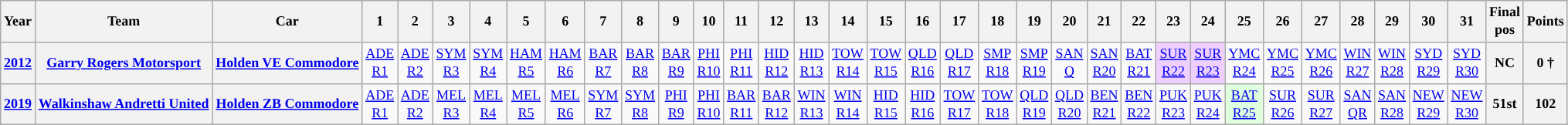<table class="wikitable" style="text-align:center; font-size:75%">
<tr>
<th>Year</th>
<th>Team</th>
<th>Car</th>
<th>1</th>
<th>2</th>
<th>3</th>
<th>4</th>
<th>5</th>
<th>6</th>
<th>7</th>
<th>8</th>
<th>9</th>
<th>10</th>
<th>11</th>
<th>12</th>
<th>13</th>
<th>14</th>
<th>15</th>
<th>16</th>
<th>17</th>
<th>18</th>
<th>19</th>
<th>20</th>
<th>21</th>
<th>22</th>
<th>23</th>
<th>24</th>
<th>25</th>
<th>26</th>
<th>27</th>
<th>28</th>
<th>29</th>
<th>30</th>
<th>31</th>
<th>Final pos</th>
<th>Points</th>
</tr>
<tr>
<th><a href='#'>2012</a></th>
<th nowrap><a href='#'>Garry Rogers Motorsport</a></th>
<th nowrap><a href='#'>Holden VE Commodore</a></th>
<td><a href='#'>ADE<br>R1</a></td>
<td><a href='#'>ADE<br>R2</a></td>
<td><a href='#'>SYM<br>R3</a></td>
<td><a href='#'>SYM<br>R4</a></td>
<td><a href='#'>HAM<br>R5</a></td>
<td><a href='#'>HAM<br>R6</a></td>
<td><a href='#'>BAR<br>R7</a></td>
<td><a href='#'>BAR<br>R8</a></td>
<td><a href='#'>BAR<br>R9</a></td>
<td><a href='#'>PHI<br>R10</a></td>
<td><a href='#'>PHI<br>R11</a></td>
<td><a href='#'>HID<br>R12</a></td>
<td><a href='#'>HID<br>R13</a></td>
<td><a href='#'>TOW<br>R14</a></td>
<td><a href='#'>TOW<br>R15</a></td>
<td><a href='#'>QLD<br>R16</a></td>
<td><a href='#'>QLD<br>R17</a></td>
<td><a href='#'>SMP<br>R18</a></td>
<td><a href='#'>SMP<br>R19</a></td>
<td><a href='#'>SAN<br>Q</a></td>
<td><a href='#'>SAN<br>R20</a></td>
<td><a href='#'>BAT<br>R21</a></td>
<td style="background:#EFCFFF;"><a href='#'>SUR<br>R22</a><br></td>
<td style="background:#EFCFFF;"><a href='#'>SUR<br>R23</a><br></td>
<td><a href='#'>YMC<br>R24</a></td>
<td><a href='#'>YMC<br>R25</a></td>
<td><a href='#'>YMC<br>R26</a></td>
<td><a href='#'>WIN<br>R27</a></td>
<td><a href='#'>WIN<br>R28</a></td>
<td><a href='#'>SYD<br>R29</a></td>
<td><a href='#'>SYD<br>R30</a></td>
<th>NC</th>
<th>0 †</th>
</tr>
<tr>
<th><a href='#'>2019</a></th>
<th nowrap><a href='#'>Walkinshaw Andretti United</a></th>
<th nowrap><a href='#'>Holden ZB Commodore</a></th>
<td><a href='#'>ADE<br>R1</a></td>
<td><a href='#'>ADE<br>R2</a></td>
<td><a href='#'>MEL<br>R3</a></td>
<td><a href='#'>MEL<br>R4</a></td>
<td><a href='#'>MEL<br>R5</a></td>
<td><a href='#'>MEL<br>R6</a></td>
<td><a href='#'>SYM<br>R7</a></td>
<td><a href='#'>SYM<br>R8</a></td>
<td><a href='#'>PHI<br>R9</a></td>
<td><a href='#'>PHI<br>R10</a></td>
<td><a href='#'>BAR<br>R11</a></td>
<td><a href='#'>BAR<br>R12</a></td>
<td><a href='#'>WIN<br>R13</a></td>
<td><a href='#'>WIN<br>R14</a></td>
<td><a href='#'>HID<br>R15</a></td>
<td><a href='#'>HID<br>R16</a></td>
<td><a href='#'>TOW<br>R17</a></td>
<td><a href='#'>TOW<br>R18</a></td>
<td><a href='#'>QLD<br>R19</a></td>
<td><a href='#'>QLD<br>R20</a></td>
<td><a href='#'>BEN<br>R21</a></td>
<td><a href='#'>BEN<br>R22</a></td>
<td><a href='#'>PUK<br>R23</a></td>
<td><a href='#'>PUK<br>R24</a></td>
<td style="background:#dfffdf;"><a href='#'>BAT<br>R25</a><br></td>
<td style="background:"><a href='#'>SUR<br>R26</a><br></td>
<td style="background:"><a href='#'>SUR<br>R27</a><br></td>
<td style="background:"><a href='#'>SAN<br>QR</a><br></td>
<td style="background:"><a href='#'>SAN<br>R28</a><br></td>
<td><a href='#'>NEW<br>R29</a></td>
<td><a href='#'>NEW<br>R30</a></td>
<th>51st</th>
<th>102</th>
</tr>
</table>
